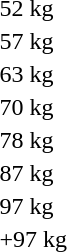<table>
<tr>
<td>52 kg<br> </td>
<td></td>
<td></td>
<td></td>
</tr>
<tr>
<td>57 kg<br></td>
<td></td>
<td></td>
<td></td>
</tr>
<tr>
<td>63 kg<br> </td>
<td></td>
<td></td>
<td></td>
</tr>
<tr>
<td>70 kg<br></td>
<td></td>
<td></td>
<td></td>
</tr>
<tr>
<td>78 kg<br> </td>
<td></td>
<td></td>
<td></td>
</tr>
<tr>
<td>87 kg<br>  </td>
<td></td>
<td></td>
<td></td>
</tr>
<tr>
<td>97 kg<br> </td>
<td></td>
<td></td>
<td></td>
</tr>
<tr>
<td>+97 kg<br> </td>
<td></td>
<td></td>
<td></td>
</tr>
</table>
